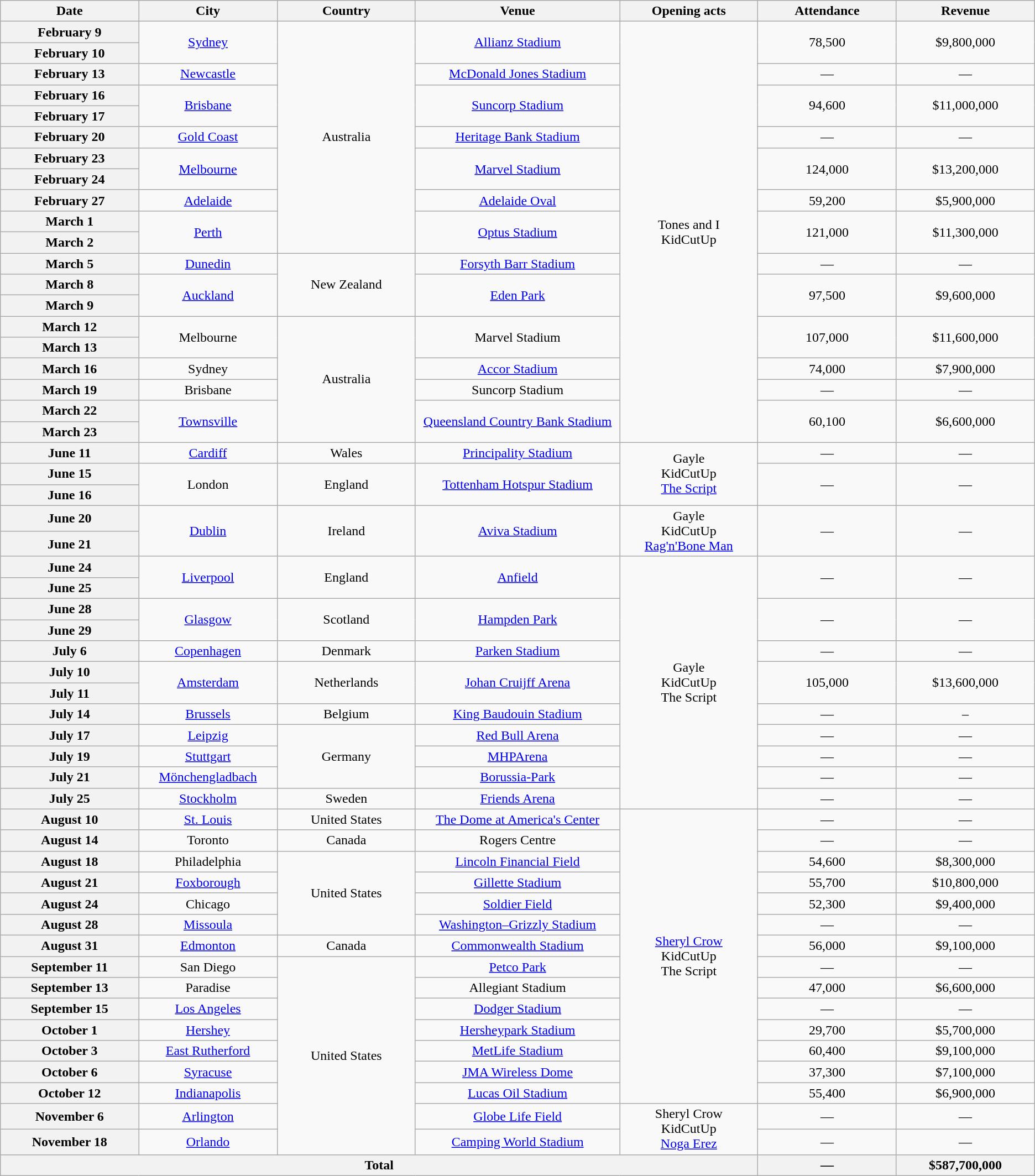<table class="wikitable plainrowheaders" style="text-align:center;">
<tr>
<th scope="col" style="width:10em;">Date</th>
<th scope="col" style="width:10em;">City</th>
<th scope="col" style="width:10em;">Country</th>
<th scope="col" style="width:15em;">Venue</th>
<th scope="col" style="width:10em;">Opening acts</th>
<th scope="col" style="width:10em;">Attendance</th>
<th scope="col" style="width:10em;">Revenue</th>
</tr>
<tr>
<th scope="row" style="text-align:center;">February 9</th>
<td rowspan="2"><a href='#'>Sydney</a></td>
<td rowspan="11">Australia</td>
<td rowspan="2"><a href='#'>Allianz Stadium</a></td>
<td rowspan="20">Tones and I <br>KidCutUp</td>
<td rowspan="2">78,500</td>
<td rowspan="2">$9,800,000</td>
</tr>
<tr>
<th scope="row" style="text-align:center;">February 10</th>
</tr>
<tr>
<th scope="row" style="text-align:center;">February 13</th>
<td><a href='#'>Newcastle</a></td>
<td><a href='#'>McDonald Jones Stadium</a></td>
<td>—</td>
<td>—</td>
</tr>
<tr>
<th scope="row" style="text-align:center;">February 16</th>
<td rowspan="2"><a href='#'>Brisbane</a></td>
<td rowspan="2"><a href='#'>Suncorp Stadium</a></td>
<td rowspan="2">94,600</td>
<td rowspan="2">$11,000,000</td>
</tr>
<tr>
<th scope="row" style="text-align:center;">February 17</th>
</tr>
<tr>
<th scope="row" style="text-align:center;">February 20</th>
<td><a href='#'>Gold Coast</a></td>
<td><a href='#'>Heritage Bank Stadium</a></td>
<td>—</td>
<td>—</td>
</tr>
<tr>
<th scope="row" style="text-align:center;">February 23</th>
<td rowspan="2"><a href='#'>Melbourne</a></td>
<td rowspan="2"><a href='#'>Marvel Stadium</a></td>
<td rowspan="2">124,000</td>
<td rowspan="2">$13,200,000</td>
</tr>
<tr>
<th scope="row" style="text-align:center;">February 24</th>
</tr>
<tr>
<th scope="row" style="text-align:center;">February 27</th>
<td><a href='#'>Adelaide</a></td>
<td><a href='#'>Adelaide Oval</a></td>
<td>59,200</td>
<td>$5,900,000</td>
</tr>
<tr>
<th scope="row" style="text-align:center;">March 1</th>
<td rowspan="2"><a href='#'>Perth</a></td>
<td rowspan="2"><a href='#'>Optus Stadium</a></td>
<td rowspan="2">121,000</td>
<td rowspan="2">$11,300,000</td>
</tr>
<tr>
<th scope="row" style="text-align:center;">March 2</th>
</tr>
<tr>
<th scope="row" style="text-align:center;">March 5</th>
<td><a href='#'>Dunedin</a></td>
<td rowspan="3">New Zealand</td>
<td><a href='#'>Forsyth Barr Stadium</a></td>
<td>—</td>
<td>—</td>
</tr>
<tr>
<th scope="row" style="text-align:center;">March 8</th>
<td rowspan="2"><a href='#'>Auckland</a></td>
<td rowspan="2"><a href='#'>Eden Park</a></td>
<td rowspan="2">97,500</td>
<td rowspan="2">$9,600,000</td>
</tr>
<tr>
<th scope="row" style="text-align:center;">March 9</th>
</tr>
<tr>
<th scope="row" style="text-align:center;">March 12</th>
<td rowspan="2">Melbourne</td>
<td rowspan="6">Australia</td>
<td rowspan="2">Marvel Stadium</td>
<td rowspan="2">107,000</td>
<td rowspan="2">$11,600,000</td>
</tr>
<tr>
<th scope="row" style="text-align:center;">March 13</th>
</tr>
<tr>
<th scope="row" style="text-align:center;">March 16</th>
<td>Sydney</td>
<td><a href='#'>Accor Stadium</a></td>
<td>74,000</td>
<td>$7,900,000</td>
</tr>
<tr>
<th scope="row" style="text-align:center;">March 19</th>
<td>Brisbane</td>
<td>Suncorp Stadium</td>
<td>—</td>
<td>—</td>
</tr>
<tr>
<th scope="row" style="text-align:center;">March 22</th>
<td rowspan="2"><a href='#'>Townsville</a></td>
<td rowspan="2"><a href='#'>Queensland Country Bank Stadium</a></td>
<td rowspan="2">60,100</td>
<td rowspan="2">$6,600,000</td>
</tr>
<tr>
<th scope="row" style="text-align:center;">March 23</th>
</tr>
<tr>
<th scope="row" style="text-align:center;">June 11</th>
<td><a href='#'>Cardiff</a></td>
<td>Wales</td>
<td><a href='#'>Principality Stadium</a></td>
<td rowspan="3">Gayle <br>KidCutUp <br><a href='#'>The Script</a></td>
<td>—</td>
<td>—</td>
</tr>
<tr>
<th scope="row" style="text-align:center;">June 15</th>
<td rowspan="2">London</td>
<td rowspan="2">England</td>
<td rowspan="2"><a href='#'>Tottenham Hotspur Stadium</a></td>
<td rowspan="2">—</td>
<td rowspan="2">—</td>
</tr>
<tr>
<th scope="row" style="text-align:center;">June 16</th>
</tr>
<tr>
<th scope="row" style="text-align:center;">June 20</th>
<td rowspan="2"><a href='#'>Dublin</a></td>
<td rowspan="2">Ireland</td>
<td rowspan="2"><a href='#'>Aviva Stadium</a></td>
<td rowspan="2">Gayle <br>KidCutUp <br><a href='#'>Rag'n'Bone Man</a></td>
<td rowspan="2">—</td>
<td rowspan="2">—</td>
</tr>
<tr>
<th scope="row" style="text-align:center;">June 21</th>
</tr>
<tr>
<th scope="row" style="text-align:center;">June 24</th>
<td rowspan="2"><a href='#'>Liverpool</a></td>
<td rowspan="2">England</td>
<td rowspan="2"><a href='#'>Anfield</a></td>
<td rowspan="12">Gayle <br>KidCutUp <br>The Script</td>
<td rowspan="2">—</td>
<td rowspan="2">—</td>
</tr>
<tr>
<th scope="row" style="text-align:center;">June 25</th>
</tr>
<tr>
<th scope="row" style="text-align:center;">June 28</th>
<td rowspan="2"><a href='#'>Glasgow</a></td>
<td rowspan="2">Scotland</td>
<td rowspan="2"><a href='#'>Hampden Park</a></td>
<td rowspan="2">—</td>
<td rowspan="2">—</td>
</tr>
<tr>
<th scope="row" style="text-align:center;">June 29</th>
</tr>
<tr>
<th scope="row" style="text-align:center;">July 6</th>
<td><a href='#'>Copenhagen</a></td>
<td>Denmark</td>
<td><a href='#'>Parken Stadium</a></td>
<td>—</td>
<td>—</td>
</tr>
<tr>
<th scope="row" style="text-align:center;">July 10</th>
<td rowspan="2"><a href='#'>Amsterdam</a></td>
<td rowspan="2">Netherlands</td>
<td rowspan="2"><a href='#'>Johan Cruijff Arena</a></td>
<td rowspan="2">105,000</td>
<td rowspan="2">$13,600,000</td>
</tr>
<tr>
<th scope="row" style="text-align:center;">July 11</th>
</tr>
<tr>
<th scope="row" style="text-align:center;">July 14</th>
<td><a href='#'>Brussels</a></td>
<td>Belgium</td>
<td><a href='#'>King Baudouin Stadium</a></td>
<td>—</td>
<td>–</td>
</tr>
<tr>
<th scope="row" style="text-align:center;">July 17</th>
<td><a href='#'>Leipzig</a></td>
<td rowspan="3">Germany</td>
<td><a href='#'>Red Bull Arena</a></td>
<td>—</td>
<td>—</td>
</tr>
<tr>
<th scope="row" style="text-align:center;">July 19</th>
<td><a href='#'>Stuttgart</a></td>
<td><a href='#'>MHPArena</a></td>
<td>—</td>
<td>—</td>
</tr>
<tr>
<th scope="row" style="text-align:center;">July 21</th>
<td><a href='#'>Mönchengladbach</a></td>
<td><a href='#'>Borussia-Park</a></td>
<td>—</td>
<td>—</td>
</tr>
<tr>
<th scope="row" style="text-align:center;">July 25</th>
<td><a href='#'>Stockholm</a></td>
<td>Sweden</td>
<td><a href='#'>Friends Arena</a></td>
<td>—</td>
<td>—</td>
</tr>
<tr>
<th scope="row" style="text-align:center;">August 10</th>
<td><a href='#'>St. Louis</a></td>
<td>United States</td>
<td><a href='#'>The Dome at America's Center</a></td>
<td rowspan="14"><a href='#'>Sheryl Crow</a> <br>KidCutUp <br>The Script</td>
<td>—</td>
<td>—</td>
</tr>
<tr>
<th scope="row" style="text-align:center;">August 14</th>
<td>Toronto</td>
<td>Canada</td>
<td>Rogers Centre</td>
<td>—</td>
<td>—</td>
</tr>
<tr>
<th scope="row" style="text-align:center;">August 18</th>
<td>Philadelphia</td>
<td rowspan="4">United States</td>
<td><a href='#'>Lincoln Financial Field</a></td>
<td>54,600</td>
<td>$8,300,000</td>
</tr>
<tr>
<th scope="row" style="text-align:center;">August 21</th>
<td><a href='#'>Foxborough</a></td>
<td><a href='#'>Gillette Stadium</a></td>
<td>55,700</td>
<td>$10,800,000</td>
</tr>
<tr>
<th scope="row" style="text-align:center;">August 24</th>
<td>Chicago</td>
<td><a href='#'>Soldier Field</a></td>
<td>52,300</td>
<td>$9,400,000</td>
</tr>
<tr>
<th scope="row" style="text-align:center;">August 28</th>
<td><a href='#'>Missoula</a></td>
<td><a href='#'>Washington–Grizzly Stadium</a></td>
<td>—</td>
<td>—</td>
</tr>
<tr>
<th scope="row" style="text-align:center;">August 31</th>
<td><a href='#'>Edmonton</a></td>
<td>Canada</td>
<td><a href='#'>Commonwealth Stadium</a></td>
<td>56,000</td>
<td>$9,100,000</td>
</tr>
<tr>
<th scope="row" style="text-align:center;">September 11</th>
<td>San Diego</td>
<td rowspan="9">United States</td>
<td><a href='#'>Petco Park</a></td>
<td>—</td>
<td>—</td>
</tr>
<tr>
<th scope="row" style="text-align:center;">September 13</th>
<td>Paradise</td>
<td>Allegiant Stadium</td>
<td>47,000</td>
<td>$6,600,000</td>
</tr>
<tr>
<th scope="row" style="text-align:center;">September 15</th>
<td><a href='#'>Los Angeles</a></td>
<td><a href='#'>Dodger Stadium</a></td>
<td>—</td>
<td>—</td>
</tr>
<tr>
<th scope="row" style="text-align:center;">October 1</th>
<td><a href='#'>Hershey</a></td>
<td><a href='#'>Hersheypark Stadium</a></td>
<td>29,700</td>
<td>$5,700,000</td>
</tr>
<tr>
<th scope="row" style="text-align:center;">October 3</th>
<td><a href='#'>East Rutherford</a></td>
<td><a href='#'>MetLife Stadium</a></td>
<td>60,400</td>
<td>$9,100,000</td>
</tr>
<tr>
<th scope="row" style="text-align:center;">October 6</th>
<td><a href='#'>Syracuse</a></td>
<td><a href='#'>JMA Wireless Dome</a></td>
<td>37,300</td>
<td>$7,100,000</td>
</tr>
<tr>
<th scope="row" style="text-align:center;">October 12</th>
<td><a href='#'>Indianapolis</a></td>
<td><a href='#'>Lucas Oil Stadium</a></td>
<td>55,400</td>
<td>$6,900,000</td>
</tr>
<tr>
<th scope="row" style="text-align:center;">November 6</th>
<td><a href='#'>Arlington</a></td>
<td><a href='#'>Globe Life Field</a></td>
<td rowspan="2">Sheryl Crow <br>KidCutUp<br><a href='#'>Noga Erez</a></td>
<td>—</td>
<td>—</td>
</tr>
<tr>
<th scope="row" style="text-align:center;">November 18</th>
<td><a href='#'>Orlando</a></td>
<td><a href='#'>Camping World Stadium</a></td>
<td>—</td>
<td>—</td>
</tr>
<tr>
<th colspan="5">Total</th>
<th>—</th>
<th>$587,700,000</th>
</tr>
</table>
